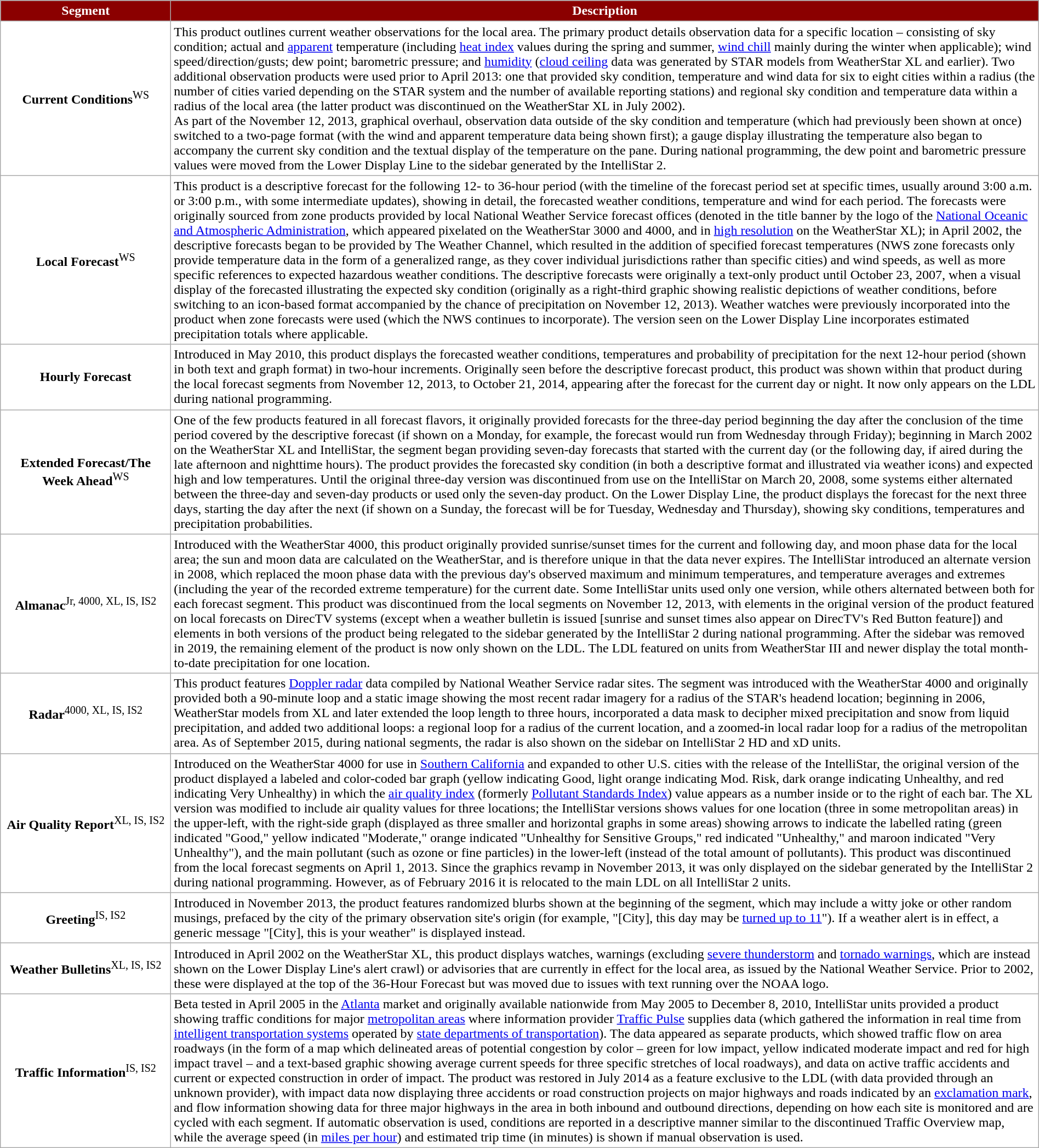<table class="wikitable" text-align: center; width="100%" style="background-color: #FFFFFF">
<tr style="color:white;">
<th style="background-color: #8B0000">Segment</th>
<th style="background-color: #8B0000">Description</th>
</tr>
<tr>
<td align="center" width="200pt"><strong>Current Conditions</strong><sup>WS</sup></td>
<td>This product outlines current weather observations for the local area. The primary product details observation data for a specific location – consisting of sky condition; actual and <a href='#'>apparent</a> temperature (including <a href='#'>heat index</a> values during the spring and summer, <a href='#'>wind chill</a> mainly during the winter when applicable); wind speed/direction/gusts; dew point; barometric pressure; and <a href='#'>humidity</a> (<a href='#'>cloud ceiling</a> data was generated by STAR models from WeatherStar XL and earlier). Two additional observation products were used prior to April 2013: one that provided sky condition, temperature and wind data for six to eight cities within a  radius (the number of cities varied depending on the STAR system and the number of available reporting stations) and regional sky condition and temperature data within a  radius of the local area (the latter product was discontinued on the WeatherStar XL in July 2002).<br>As part of the November 12, 2013, graphical overhaul, observation data outside of the sky condition and temperature (which had previously been shown at once) switched to a two-page format (with the wind and apparent temperature data being shown first); a gauge display illustrating the temperature also began to accompany the current sky condition and the textual display of the temperature on the pane. During national programming, the dew point and barometric pressure values were moved from the Lower Display Line to the sidebar generated by the IntelliStar 2.</td>
</tr>
<tr>
<td align="center" width="200pt"><strong>Local Forecast</strong><sup>WS</sup></td>
<td>This product is a descriptive forecast for the following 12- to 36-hour period (with the timeline of the forecast period set at specific times, usually around 3:00 a.m. or 3:00 p.m., with some intermediate updates), showing in detail, the forecasted weather conditions, temperature and wind for each period. The forecasts were originally sourced from zone products provided by local National Weather Service forecast offices (denoted in the title banner by the logo of the <a href='#'>National Oceanic and Atmospheric Administration</a>, which appeared pixelated on the WeatherStar 3000 and 4000, and in <a href='#'>high resolution</a> on the WeatherStar XL); in April 2002, the descriptive forecasts began to be provided by The Weather Channel, which resulted in the addition of specified forecast temperatures (NWS zone forecasts only provide temperature data in the form of a generalized range, as they cover individual jurisdictions rather than specific cities) and wind speeds, as well as more specific references to expected hazardous weather conditions. The descriptive forecasts were originally a text-only product until October 23, 2007, when a visual display of the forecasted illustrating the expected sky condition (originally as a right-third graphic showing realistic depictions of weather conditions, before switching to an icon-based format accompanied by the chance of precipitation on November 12, 2013). Weather watches were previously incorporated into the product when zone forecasts were used (which the NWS continues to incorporate). The version seen on the Lower Display Line incorporates estimated precipitation totals where applicable.</td>
</tr>
<tr>
<td align="center" width="200pt"><strong>Hourly Forecast</strong></td>
<td>Introduced in May 2010, this product displays the forecasted weather conditions, temperatures and probability of precipitation for the next 12-hour period (shown in both text and graph format) in two-hour increments. Originally seen before the descriptive forecast product, this product was shown within that product during the local forecast segments from November 12, 2013, to October 21, 2014, appearing after the forecast for the current day or night. It now only appears on the LDL during national programming.</td>
</tr>
<tr>
<td align="center" width="200pt"><strong>Extended Forecast/The Week Ahead</strong><sup>WS</sup></td>
<td>One of the few products featured in all forecast flavors, it originally provided forecasts for the three-day period beginning the day after the conclusion of the time period covered by the descriptive forecast (if shown on a Monday, for example, the forecast would run from Wednesday through Friday); beginning in March 2002 on the WeatherStar XL and IntelliStar, the segment began providing seven-day forecasts that started with the current day (or the following day, if aired during the late afternoon and nighttime hours). The product provides the forecasted sky condition (in both a descriptive format and illustrated via weather icons) and expected high and low temperatures. Until the original three-day version was discontinued from use on the IntelliStar on March 20, 2008, some systems either alternated between the three-day and seven-day products or used only the seven-day product. On the Lower Display Line, the product displays the forecast for the next three days, starting the day after the next (if shown on a Sunday, the forecast will be for Tuesday, Wednesday and Thursday), showing sky conditions, temperatures and precipitation probabilities.</td>
</tr>
<tr>
<td align="center" width="200pt"><strong>Almanac</strong><sup>Jr, 4000, XL, IS, IS2</sup></td>
<td>Introduced with the WeatherStar 4000, this product originally provided sunrise/sunset times for the current and following day, and moon phase data for the local area; the sun and moon data are calculated on the WeatherStar, and is therefore unique in that the data never expires. The IntelliStar introduced an alternate version in 2008, which replaced the moon phase data with the previous day's observed maximum and minimum temperatures, and temperature averages and extremes (including the year of the recorded extreme temperature) for the current date. Some IntelliStar units used only one version, while others alternated between both for each forecast segment. This product was discontinued from the local segments on November 12, 2013, with elements in the original version of the product featured on local forecasts on DirecTV systems (except when a weather bulletin is issued [sunrise and sunset times also appear on DirecTV's Red Button feature]) and elements in both versions of the product being relegated to the sidebar generated by the IntelliStar 2 during national programming. After the sidebar was removed in 2019, the remaining element of the product is now only shown on the LDL. The LDL featured on units from WeatherStar III and newer display the total month-to-date precipitation for one location.</td>
</tr>
<tr>
<td align="center" width="200pt"><strong>Radar</strong><sup>4000, XL, IS, IS2</sup></td>
<td>This product features <a href='#'>Doppler radar</a> data compiled by National Weather Service radar sites. The segment was introduced with the WeatherStar 4000 and originally provided both a 90-minute loop and a static image showing the most recent radar imagery for a  radius of the STAR's headend location; beginning in 2006, WeatherStar models from XL and later extended the loop length to three hours, incorporated a data mask to decipher mixed precipitation and snow from liquid precipitation, and added two additional loops: a regional loop for a  radius of the current location, and a zoomed-in local radar loop for a  radius of the metropolitan area. As of September 2015, during national segments, the radar is also shown on the sidebar on IntelliStar 2 HD and xD units.</td>
</tr>
<tr>
<td align="center" width="200pt"><strong>Air Quality Report</strong><sup>XL, IS, IS2</sup></td>
<td>Introduced on the WeatherStar 4000 for use in <a href='#'>Southern California</a> and expanded to other U.S. cities with the release of the IntelliStar, the original version of the product displayed a labeled and color-coded bar graph (yellow indicating Good, light orange indicating Mod. Risk, dark orange indicating Unhealthy, and red indicating Very Unhealthy) in which the <a href='#'>air quality index</a> (formerly <a href='#'>Pollutant Standards Index</a>) value appears as a number inside or to the right of each bar. The XL version was modified to include air quality values for three locations; the IntelliStar versions shows values for one location (three in some metropolitan areas) in the upper-left, with the right-side graph (displayed as three smaller and horizontal graphs in some areas) showing arrows to indicate the labelled rating (green indicated "Good," yellow indicated "Moderate," orange indicated "Unhealthy for Sensitive Groups," red indicated "Unhealthy," and maroon indicated "Very Unhealthy"), and the main pollutant (such as ozone or fine particles) in the lower-left (instead of the total amount of pollutants). This product was discontinued from the local forecast segments on April 1, 2013. Since the graphics revamp in November 2013, it was only displayed on the sidebar generated by the IntelliStar 2 during national programming. However, as of February 2016 it is relocated to the main LDL on all IntelliStar 2 units.</td>
</tr>
<tr>
<td align="center" width="200pt"><strong>Greeting</strong><sup>IS, IS2</sup></td>
<td>Introduced in November 2013, the product features randomized blurbs shown at the beginning of the segment, which may include a witty joke or other random musings, prefaced by the city of the primary observation site's origin (for example, "[City], this day may be <a href='#'>turned up to 11</a>"). If a weather alert is in effect, a generic message "[City], this is your weather" is displayed instead.</td>
</tr>
<tr>
<td align="center" width="200pt"><strong>Weather Bulletins</strong><sup>XL, IS, IS2</sup></td>
<td>Introduced in April 2002 on the WeatherStar XL, this product displays watches, warnings (excluding <a href='#'>severe thunderstorm</a> and <a href='#'>tornado warnings</a>, which are instead shown on the Lower Display Line's alert crawl) or advisories that are currently in effect for the local area, as issued by the National Weather Service. Prior to 2002, these were displayed at the top of the 36-Hour Forecast but was moved due to issues with text running over the NOAA logo.</td>
</tr>
<tr>
<td align="center" width="200pt"><strong>Traffic Information</strong><sup>IS, IS2</sup></td>
<td>Beta tested in April 2005 in the <a href='#'>Atlanta</a> market and originally available nationwide from May 2005 to December 8, 2010, IntelliStar units provided a product showing traffic conditions for major <a href='#'>metropolitan areas</a> where information provider <a href='#'>Traffic Pulse</a> supplies data (which gathered the information in real time from <a href='#'>intelligent transportation systems</a> operated by <a href='#'>state departments of transportation</a>). The data appeared as separate products, which showed traffic flow on area roadways (in the form of a map which delineated areas of potential congestion by color – green for low impact, yellow indicated moderate impact and red for high impact travel – and a text-based graphic showing average current speeds for three specific stretches of local roadways), and data on active traffic accidents and current or expected construction in order of impact. The product was restored in July 2014 as a feature exclusive to the LDL (with data provided through an unknown provider), with impact data now displaying three accidents or road construction projects on major highways and roads indicated by an <a href='#'>exclamation mark</a>, and flow information showing data for three major highways in the area in both inbound and outbound directions, depending on how each site is monitored and are cycled with each segment. If automatic observation is used, conditions are reported in a descriptive manner similar to the discontinued Traffic Overview map, while the average speed (in <a href='#'>miles per hour</a>) and estimated trip time (in minutes) is shown if manual observation is used.</td>
</tr>
</table>
